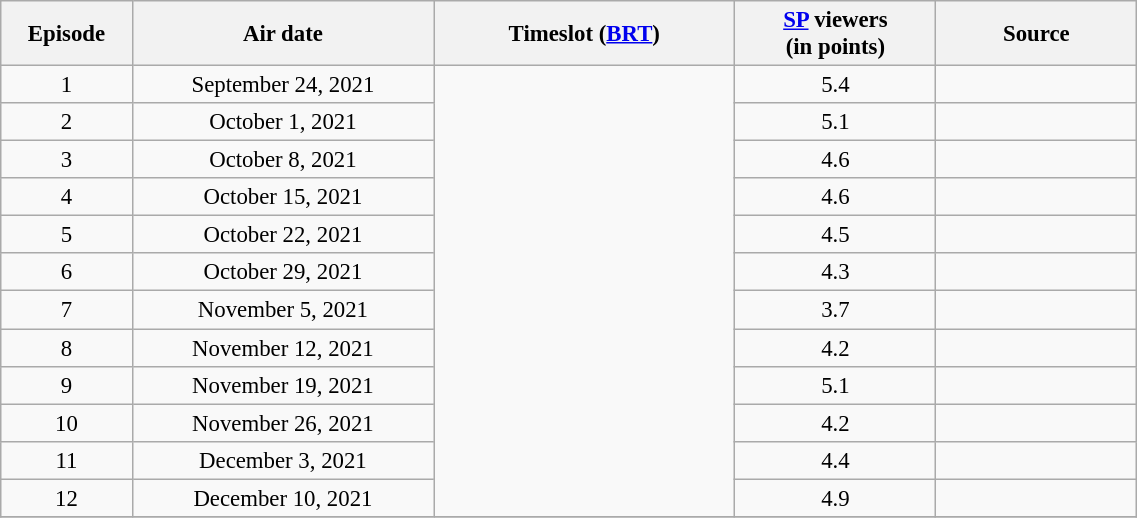<table class="wikitable sortable" style="text-align:center; font-size:95%; width: 60%">
<tr>
<th width="05.0%">Episode</th>
<th width="15.0%">Air date</th>
<th width="15.0%">Timeslot (<a href='#'>BRT</a>)</th>
<th width="10.0%"><a href='#'>SP</a> viewers<br>(in points)</th>
<th width="10.0%">Source</th>
</tr>
<tr>
<td>1</td>
<td>September 24, 2021</td>
<td rowspan=12></td>
<td>5.4</td>
<td></td>
</tr>
<tr>
<td>2</td>
<td>October 1, 2021</td>
<td>5.1</td>
<td></td>
</tr>
<tr>
<td>3</td>
<td>October 8, 2021</td>
<td>4.6</td>
<td></td>
</tr>
<tr>
<td>4</td>
<td>October 15, 2021</td>
<td>4.6</td>
<td></td>
</tr>
<tr>
<td>5</td>
<td>October 22, 2021</td>
<td>4.5</td>
<td></td>
</tr>
<tr>
<td>6</td>
<td>October 29, 2021</td>
<td>4.3</td>
<td></td>
</tr>
<tr>
<td>7</td>
<td>November 5, 2021</td>
<td>3.7</td>
<td></td>
</tr>
<tr>
<td>8</td>
<td>November 12, 2021</td>
<td>4.2</td>
<td></td>
</tr>
<tr>
<td>9</td>
<td>November 19, 2021</td>
<td>5.1</td>
<td></td>
</tr>
<tr>
<td>10</td>
<td>November 26, 2021</td>
<td>4.2</td>
<td></td>
</tr>
<tr>
<td>11</td>
<td>December 3, 2021</td>
<td>4.4</td>
<td></td>
</tr>
<tr>
<td>12</td>
<td>December 10, 2021</td>
<td>4.9</td>
<td></td>
</tr>
<tr>
</tr>
</table>
